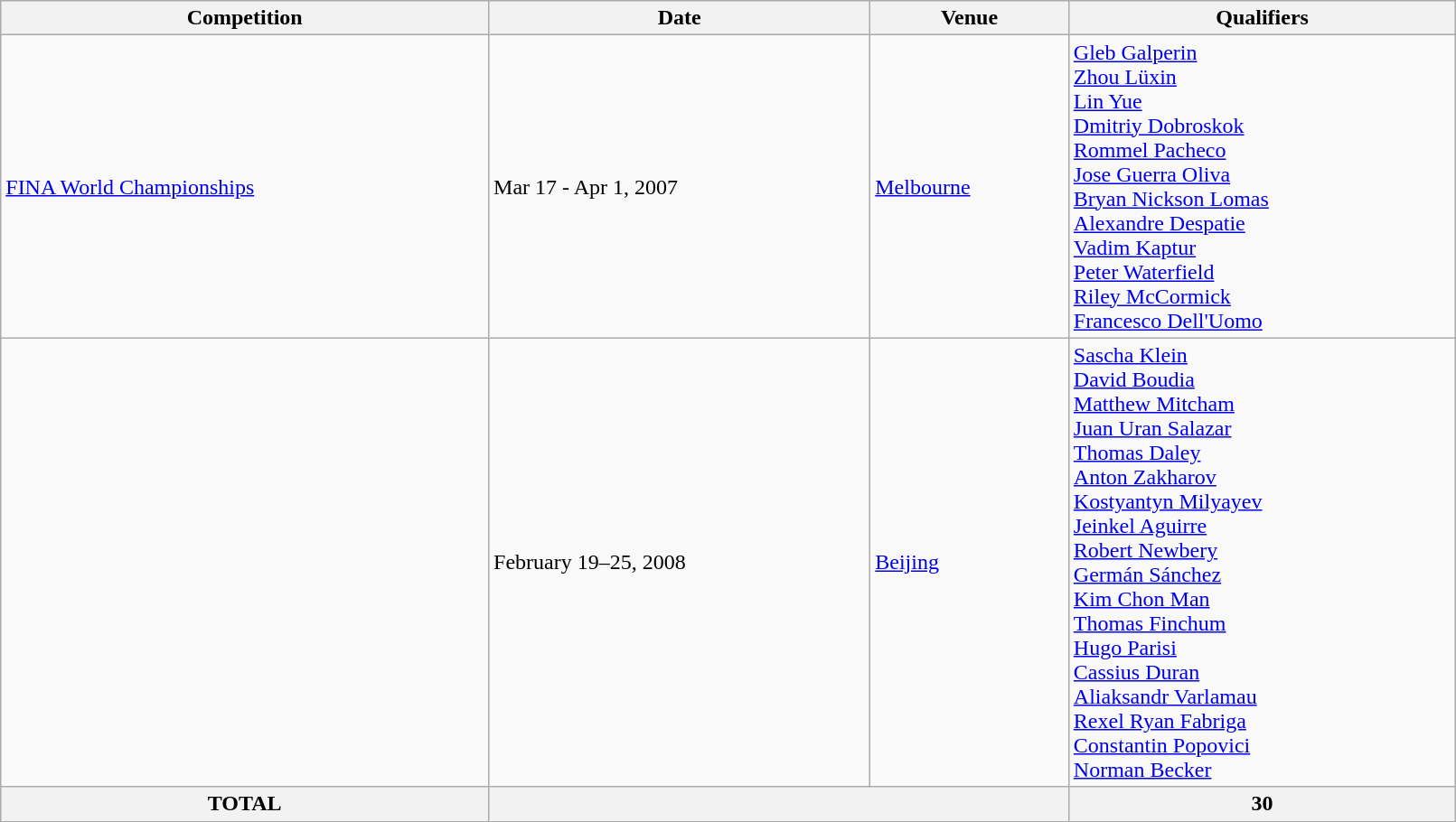<table class="wikitable" width=85%>
<tr>
<th>Competition</th>
<th>Date</th>
<th>Venue</th>
<th>Qualifiers</th>
</tr>
<tr>
<td><a href='#'>FINA World Championships</a></td>
<td>Mar 17 - Apr 1, 2007</td>
<td> <a href='#'>Melbourne</a></td>
<td> <a href='#'>Gleb Galperin</a><br> <a href='#'>Zhou Lüxin</a><br> <a href='#'>Lin Yue</a><br> <a href='#'>Dmitriy Dobroskok</a> <br> <a href='#'>Rommel Pacheco</a><br> <a href='#'>Jose Guerra Oliva</a><br> <a href='#'>Bryan Nickson Lomas</a><br> <a href='#'>Alexandre Despatie</a><br> <a href='#'>Vadim Kaptur</a><br> <a href='#'>Peter Waterfield</a><br> <a href='#'>Riley McCormick</a><br> <a href='#'>Francesco Dell'Uomo</a></td>
</tr>
<tr>
<td></td>
<td>February 19–25, 2008</td>
<td> <a href='#'>Beijing</a></td>
<td> <a href='#'>Sascha Klein</a><br> <a href='#'>David Boudia</a><br> <a href='#'>Matthew Mitcham</a><br> <a href='#'>Juan Uran Salazar</a><br> <a href='#'>Thomas Daley</a><br> <a href='#'>Anton Zakharov</a><br> <a href='#'>Kostyantyn Milyayev</a><br> <a href='#'>Jeinkel Aguirre</a><br> <a href='#'>Robert Newbery</a><br> <a href='#'>Germán Sánchez</a><br> <a href='#'>Kim Chon Man</a><br> <a href='#'>Thomas Finchum</a><br> <a href='#'>Hugo Parisi</a><br> <a href='#'>Cassius Duran</a><br> <a href='#'>Aliaksandr Varlamau</a><br> <a href='#'>Rexel Ryan Fabriga</a><br> <a href='#'>Constantin Popovici</a><br> <a href='#'>Norman Becker</a></td>
</tr>
<tr>
<th>TOTAL</th>
<th colspan="2"></th>
<th>30</th>
</tr>
</table>
